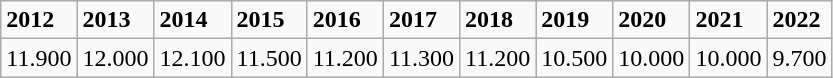<table class="wikitable">
<tr>
<td><strong>2012</strong></td>
<td><strong>2013</strong></td>
<td><strong>2014</strong></td>
<td><strong>2015</strong></td>
<td><strong>2016</strong></td>
<td><strong>2017</strong></td>
<td><strong>2018</strong></td>
<td><strong>2019</strong></td>
<td><strong>2020</strong></td>
<td><strong>2021</strong></td>
<td><strong>2022</strong></td>
</tr>
<tr>
<td>11.900</td>
<td>12.000</td>
<td>12.100</td>
<td>11.500</td>
<td>11.200</td>
<td>11.300</td>
<td>11.200</td>
<td>10.500</td>
<td>10.000</td>
<td>10.000</td>
<td>9.700</td>
</tr>
</table>
